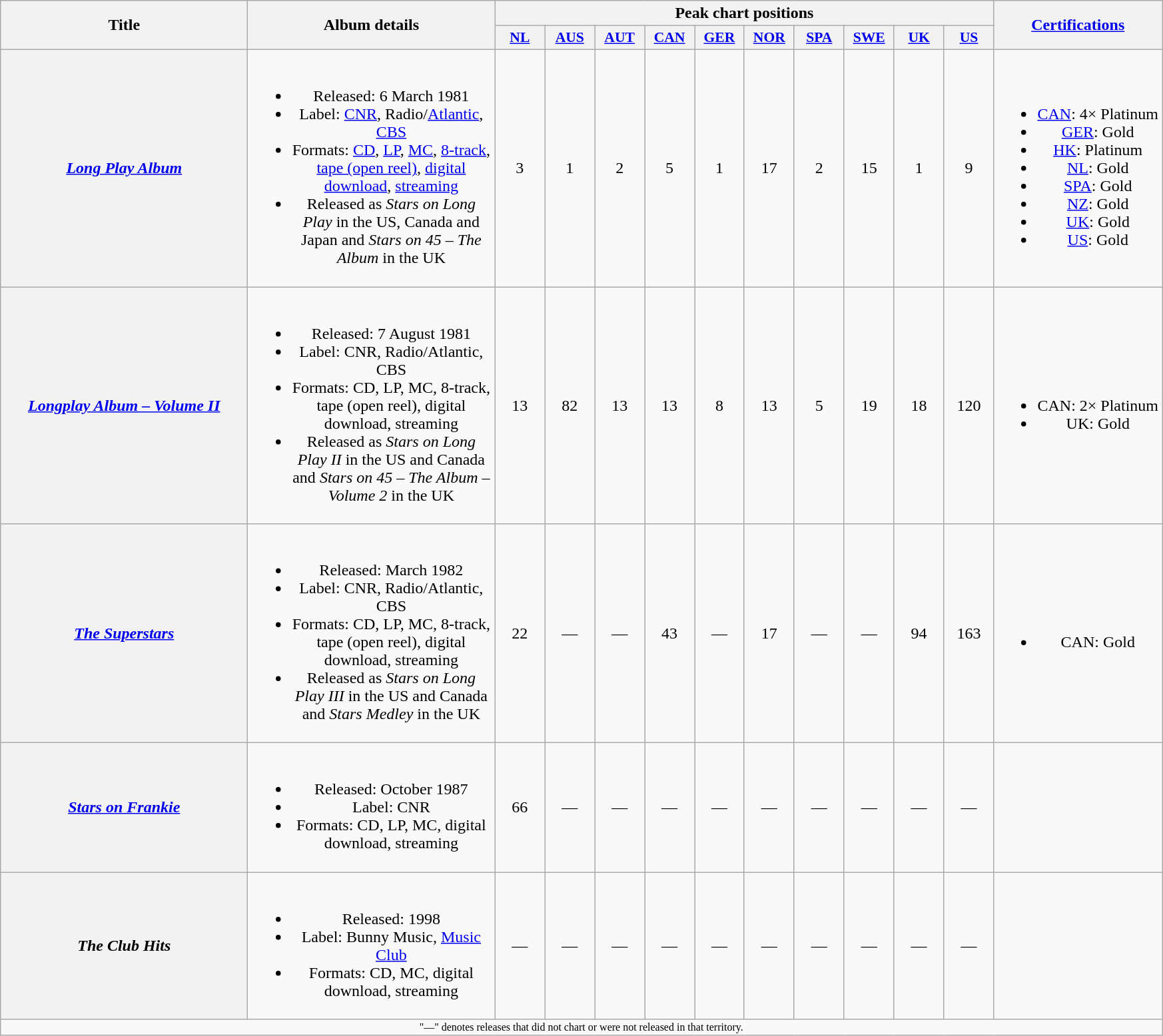<table class="wikitable plainrowheaders" style="text-align:center;">
<tr>
<th scope="col" rowspan="2" style="width:15em;">Title</th>
<th scope="col" rowspan="2" style="width:15em;">Album details</th>
<th colspan="10">Peak chart positions</th>
<th rowspan="2"><a href='#'>Certifications</a></th>
</tr>
<tr>
<th scope="col" style="width:3em;font-size:90%;"><a href='#'>NL</a><br></th>
<th scope="col" style="width:3em;font-size:90%;"><a href='#'>AUS</a><br></th>
<th scope="col" style="width:3em;font-size:90%;"><a href='#'>AUT</a><br></th>
<th scope="col" style="width:3em;font-size:90%;"><a href='#'>CAN</a><br></th>
<th scope="col" style="width:3em;font-size:90%;"><a href='#'>GER</a><br></th>
<th scope="col" style="width:3em;font-size:90%;"><a href='#'>NOR</a><br></th>
<th scope="col" style="width:3em;font-size:90%;"><a href='#'>SPA</a><br></th>
<th scope="col" style="width:3em;font-size:90%;"><a href='#'>SWE</a><br></th>
<th scope="col" style="width:3em;font-size:90%;"><a href='#'>UK</a><br></th>
<th scope="col" style="width:3em;font-size:90%;"><a href='#'>US</a><br></th>
</tr>
<tr>
<th scope="row"><em><a href='#'>Long Play Album</a></em></th>
<td><br><ul><li>Released: 6 March 1981</li><li>Label: <a href='#'>CNR</a>, Radio/<a href='#'>Atlantic</a>, <a href='#'>CBS</a></li><li>Formats: <a href='#'>CD</a>, <a href='#'>LP</a>, <a href='#'>MC</a>, <a href='#'>8-track</a>, <a href='#'>tape (open reel)</a>, <a href='#'>digital download</a>, <a href='#'>streaming</a></li><li>Released as <em>Stars on Long Play</em> in the US, Canada and Japan and <em>Stars on 45 – The Album</em> in the UK</li></ul></td>
<td>3</td>
<td>1</td>
<td>2</td>
<td>5</td>
<td>1</td>
<td>17</td>
<td>2</td>
<td>15</td>
<td>1</td>
<td>9</td>
<td><br><ul><li><a href='#'>CAN</a>: 4× Platinum</li><li><a href='#'>GER</a>: Gold</li><li><a href='#'>HK</a>: Platinum</li><li><a href='#'>NL</a>: Gold</li><li><a href='#'>SPA</a>: Gold</li><li><a href='#'>NZ</a>: Gold</li><li><a href='#'>UK</a>: Gold</li><li><a href='#'>US</a>: Gold</li></ul></td>
</tr>
<tr>
<th scope="row"><em><a href='#'>Longplay Album – Volume II</a></em></th>
<td><br><ul><li>Released: 7 August 1981</li><li>Label: CNR, Radio/Atlantic, CBS</li><li>Formats: CD, LP, MC, 8-track, tape (open reel), digital download, streaming</li><li>Released as <em>Stars on Long Play II</em> in the US and Canada and <em>Stars on 45 – The Album – Volume 2</em> in the UK</li></ul></td>
<td>13</td>
<td>82</td>
<td>13</td>
<td>13</td>
<td>8</td>
<td>13</td>
<td>5</td>
<td>19</td>
<td>18</td>
<td>120</td>
<td><br><ul><li>CAN: 2× Platinum</li><li>UK: Gold</li></ul></td>
</tr>
<tr>
<th scope="row"><em><a href='#'>The Superstars</a></em></th>
<td><br><ul><li>Released: March 1982</li><li>Label: CNR, Radio/Atlantic, CBS</li><li>Formats: CD, LP, MC, 8-track, tape (open reel), digital download, streaming</li><li>Released as <em>Stars on Long Play III</em> in the US and Canada and <em>Stars Medley</em> in the UK</li></ul></td>
<td>22</td>
<td>—</td>
<td>—</td>
<td>43</td>
<td>—</td>
<td>17</td>
<td>—</td>
<td>—</td>
<td>94</td>
<td>163</td>
<td><br><ul><li>CAN: Gold</li></ul></td>
</tr>
<tr>
<th scope="row"><em><a href='#'>Stars on Frankie</a></em></th>
<td><br><ul><li>Released: October 1987</li><li>Label: CNR</li><li>Formats: CD, LP, MC, digital download, streaming</li></ul></td>
<td>66</td>
<td>—</td>
<td>—</td>
<td>—</td>
<td>—</td>
<td>—</td>
<td>—</td>
<td>—</td>
<td>—</td>
<td>—</td>
<td></td>
</tr>
<tr>
<th scope="row"><em>The Club Hits</em></th>
<td><br><ul><li>Released: 1998</li><li>Label: Bunny Music, <a href='#'>Music Club</a></li><li>Formats: CD, MC, digital download, streaming</li></ul></td>
<td>—</td>
<td>—</td>
<td>—</td>
<td>—</td>
<td>—</td>
<td>—</td>
<td>—</td>
<td>—</td>
<td>—</td>
<td>—</td>
<td></td>
</tr>
<tr>
<td colspan="13" style="font-size:8pt">"—" denotes releases that did not chart or were not released in that territory.</td>
</tr>
</table>
